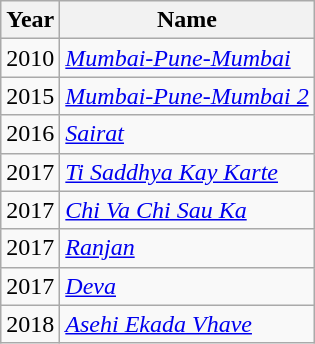<table class="wikitable sortable">
<tr>
<th>Year</th>
<th>Name</th>
</tr>
<tr>
<td>2010</td>
<td><em><a href='#'>Mumbai-Pune-Mumbai</a></em></td>
</tr>
<tr>
<td>2015</td>
<td><em><a href='#'>Mumbai-Pune-Mumbai 2</a></em></td>
</tr>
<tr>
<td>2016</td>
<td><em><a href='#'>Sairat</a></em></td>
</tr>
<tr>
<td>2017</td>
<td><em><a href='#'>Ti Saddhya Kay Karte</a></em></td>
</tr>
<tr>
<td>2017</td>
<td><em><a href='#'>Chi Va Chi Sau Ka</a></em></td>
</tr>
<tr>
<td>2017</td>
<td><a href='#'><em>Ranjan</em></a></td>
</tr>
<tr>
<td>2017</td>
<td><a href='#'><em>Deva</em></a></td>
</tr>
<tr>
<td>2018</td>
<td><em><a href='#'>Asehi Ekada Vhave</a></em></td>
</tr>
</table>
